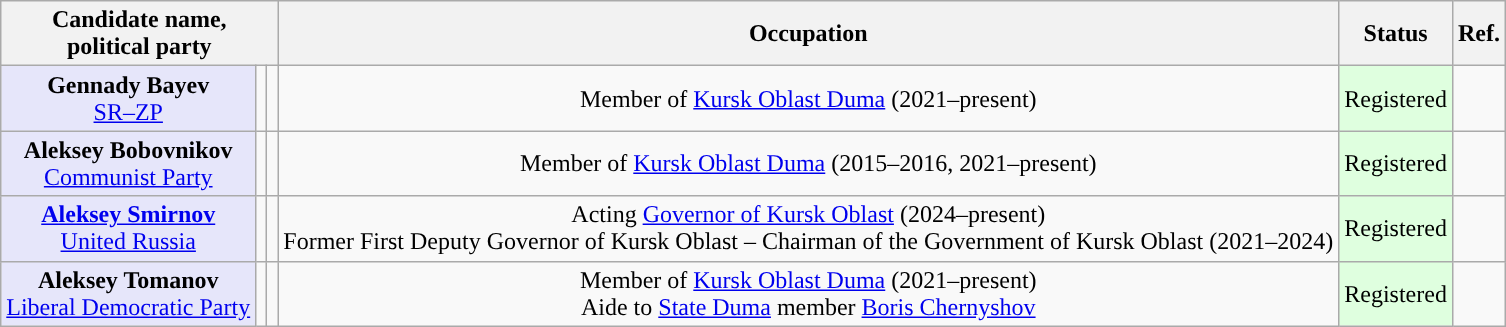<table class="wikitable" style="text-align:center;">
<tr>
<th colspan="3">Candidate name,<br>political party</th>
<th>Occupation</th>
<th>Status</th>
<th>Ref.</th>
</tr>
<tr>
<td style="background:lavender;"><strong>Gennady Bayev</strong><br><a href='#'>SR–ZP</a></td>
<td style="background-color:"></td>
<td></td>
<td>Member of <a href='#'>Kursk Oblast Duma</a> (2021–present)</td>
<td bgcolor="#DFFFDF">Registered</td>
<td></td>
</tr>
<tr>
<td style="background:lavender;"><strong>Aleksey Bobovnikov</strong><br><a href='#'>Communist Party</a></td>
<td style="background-color:"></td>
<td></td>
<td>Member of <a href='#'>Kursk Oblast Duma</a> (2015–2016, 2021–present)</td>
<td bgcolor="#DFFFDF">Registered</td>
<td></td>
</tr>
<tr>
<td style="background:lavender;"><strong><a href='#'>Aleksey Smirnov</a></strong><br><a href='#'>United Russia</a></td>
<td style="background-color:"></td>
<td></td>
<td>Acting <a href='#'>Governor of Kursk Oblast</a> (2024–present)<br>Former First Deputy Governor of Kursk Oblast – Chairman of the Government of Kursk Oblast (2021–2024)</td>
<td bgcolor="#DFFFDF">Registered</td>
<td></td>
</tr>
<tr>
<td style="background:lavender;"><strong>Aleksey Tomanov</strong><br><a href='#'>Liberal Democratic Party</a></td>
<td style="background-color:"></td>
<td></td>
<td>Member of <a href='#'>Kursk Oblast Duma</a> (2021–present)<br>Aide to <a href='#'>State Duma</a> member <a href='#'>Boris Chernyshov</a></td>
<td bgcolor="#DFFFDF">Registered</td>
<td></td>
</tr>
</table>
